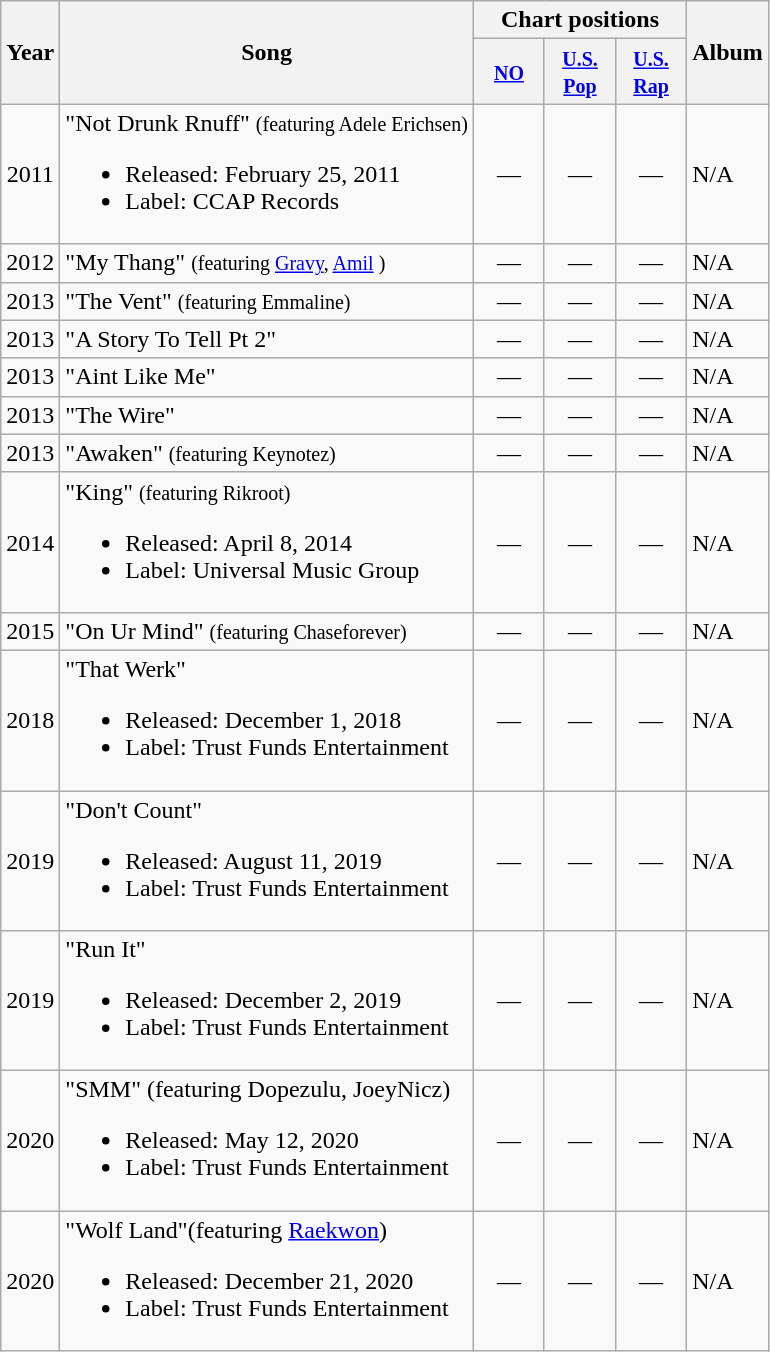<table class="wikitable">
<tr>
<th rowspan="2">Year</th>
<th rowspan="2">Song</th>
<th colspan="3">Chart positions</th>
<th rowspan="2">Album</th>
</tr>
<tr>
<th width="40"><small><a href='#'>NO</a></small></th>
<th width="40"><small><a href='#'>U.S. Pop</a></small></th>
<th width="40"><small><a href='#'>U.S. Rap</a></small></th>
</tr>
<tr>
<td style="text-align:center;">2011</td>
<td>"Not Drunk Rnuff" <small>(featuring Adele Erichsen)</small><br><ul><li>Released: February 25, 2011</li><li>Label: CCAP Records</li></ul></td>
<td style="text-align:center;">—</td>
<td style="text-align:center;">—</td>
<td style="text-align:center;">—</td>
<td>N/A</td>
</tr>
<tr>
<td style="text-align:center;">2012</td>
<td>"My Thang" <small>(featuring <a href='#'>Gravy</a>, <a href='#'>Amil</a> )</small></td>
<td style="text-align:center;">—</td>
<td style="text-align:center;">—</td>
<td style="text-align:center;">—</td>
<td>N/A</td>
</tr>
<tr>
<td style="text-align:center;">2013</td>
<td>"The Vent" <small>(featuring Emmaline)</small></td>
<td style="text-align:center;">—</td>
<td style="text-align:center;">—</td>
<td style="text-align:center;">—</td>
<td>N/A</td>
</tr>
<tr>
<td style="text-align:center;">2013</td>
<td>"A Story To Tell Pt 2"</td>
<td style="text-align:center;">—</td>
<td style="text-align:center;">—</td>
<td style="text-align:center;">—</td>
<td>N/A</td>
</tr>
<tr>
<td style="text-align:center;">2013</td>
<td>"Aint Like Me"</td>
<td style="text-align:center;">—</td>
<td style="text-align:center;">—</td>
<td style="text-align:center;">—</td>
<td>N/A</td>
</tr>
<tr>
<td style="text-align:center;">2013</td>
<td>"The Wire"</td>
<td style="text-align:center;">—</td>
<td style="text-align:center;">—</td>
<td style="text-align:center;">—</td>
<td>N/A</td>
</tr>
<tr>
<td style="text-align:center;">2013</td>
<td>"Awaken" <small>(featuring Keynotez)</small></td>
<td style="text-align:center;">—</td>
<td style="text-align:center;">—</td>
<td style="text-align:center;">—</td>
<td>N/A</td>
</tr>
<tr>
<td style="text-align:center;">2014</td>
<td>"King" <small>(featuring Rikroot)</small><br><ul><li>Released: April 8, 2014</li><li>Label: Universal Music Group</li></ul></td>
<td style="text-align:center;">—</td>
<td style="text-align:center;">—</td>
<td style="text-align:center;">—</td>
<td>N/A</td>
</tr>
<tr>
<td style="text-align:center;">2015</td>
<td>"On Ur Mind" <small>(featuring Chaseforever)</small></td>
<td style="text-align:center;">—</td>
<td style="text-align:center;">—</td>
<td style="text-align:center;">—</td>
<td>N/A</td>
</tr>
<tr>
<td style="text-align:center;">2018</td>
<td>"That Werk" <br><ul><li>Released: December 1, 2018</li><li>Label: Trust Funds Entertainment</li></ul></td>
<td style="text-align:center;">—</td>
<td style="text-align:center;">—</td>
<td style="text-align:center;">—</td>
<td>N/A</td>
</tr>
<tr>
<td style="text-align:center;">2019</td>
<td>"Don't Count" <small></small><br><ul><li>Released: August 11, 2019</li><li>Label: Trust Funds Entertainment</li></ul></td>
<td style="text-align:center;">—</td>
<td style="text-align:center;">—</td>
<td style="text-align:center;">—</td>
<td>N/A</td>
</tr>
<tr>
<td style="text-align:center;">2019</td>
<td>"Run It" <small></small><br><ul><li>Released: December 2, 2019</li><li>Label: Trust Funds Entertainment</li></ul></td>
<td style="text-align:center;">—</td>
<td style="text-align:center;">—</td>
<td style="text-align:center;">—</td>
<td>N/A</td>
</tr>
<tr>
<td style="text-align:center;">2020</td>
<td>"SMM" (featuring Dopezulu, JoeyNicz) <small></small><br><ul><li>Released: May 12, 2020</li><li>Label: Trust Funds Entertainment</li></ul></td>
<td style="text-align:center;">—</td>
<td style="text-align:center;">—</td>
<td style="text-align:center;">—</td>
<td>N/A</td>
</tr>
<tr>
<td style="text-align:center;">2020</td>
<td>"Wolf Land"(featuring <a href='#'>Raekwon</a>) <small></small><br><ul><li>Released: December 21, 2020</li><li>Label: Trust Funds Entertainment</li></ul></td>
<td style="text-align:center;">—</td>
<td style="text-align:center;">—</td>
<td style="text-align:center;">—</td>
<td>N/A</td>
</tr>
</table>
